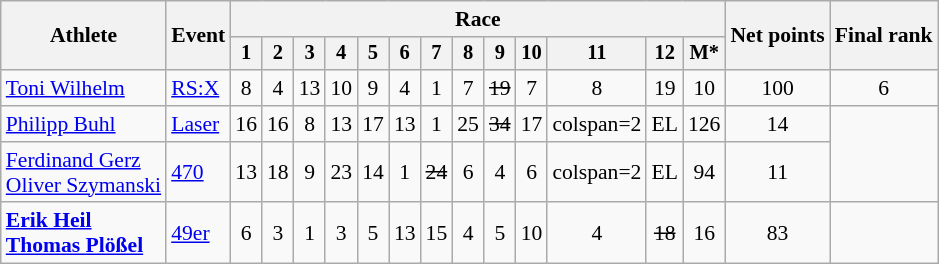<table class="wikitable" style="font-size:90%">
<tr>
<th rowspan="2">Athlete</th>
<th rowspan="2">Event</th>
<th colspan=13>Race</th>
<th rowspan=2>Net points</th>
<th rowspan=2>Final rank</th>
</tr>
<tr style="font-size:95%">
<th>1</th>
<th>2</th>
<th>3</th>
<th>4</th>
<th>5</th>
<th>6</th>
<th>7</th>
<th>8</th>
<th>9</th>
<th>10</th>
<th>11</th>
<th>12</th>
<th>M*</th>
</tr>
<tr align=center>
<td align=left><a href='#'>Toni Wilhelm</a></td>
<td align=left><a href='#'>RS:X</a></td>
<td>8</td>
<td>4</td>
<td>13</td>
<td>10</td>
<td>9</td>
<td>4</td>
<td>1</td>
<td>7</td>
<td><s>19</s></td>
<td>7</td>
<td>8</td>
<td>19</td>
<td>10</td>
<td>100</td>
<td>6</td>
</tr>
<tr align=center>
<td align=left><a href='#'>Philipp Buhl</a></td>
<td align=left><a href='#'>Laser</a></td>
<td>16</td>
<td>16</td>
<td>8</td>
<td>13</td>
<td>17</td>
<td>13</td>
<td>1</td>
<td>25</td>
<td><s>34</s></td>
<td>17</td>
<td>colspan=2 </td>
<td>EL</td>
<td>126</td>
<td>14</td>
</tr>
<tr align=center>
<td align=left><a href='#'>Ferdinand Gerz</a><br><a href='#'>Oliver Szymanski</a></td>
<td align=left><a href='#'>470</a></td>
<td>13</td>
<td>18</td>
<td>9</td>
<td>23</td>
<td>14</td>
<td>1</td>
<td><s>24</s></td>
<td>6</td>
<td>4</td>
<td>6</td>
<td>colspan=2 </td>
<td>EL</td>
<td>94</td>
<td>11</td>
</tr>
<tr align=center>
<td align=left><strong><a href='#'>Erik Heil</a><br><a href='#'>Thomas Plößel</a></strong></td>
<td align=left><a href='#'>49er</a></td>
<td>6</td>
<td>3</td>
<td>1</td>
<td>3</td>
<td>5</td>
<td>13</td>
<td>15</td>
<td>4</td>
<td>5</td>
<td>10</td>
<td>4</td>
<td><s>18</s></td>
<td>16</td>
<td>83</td>
<td></td>
</tr>
</table>
